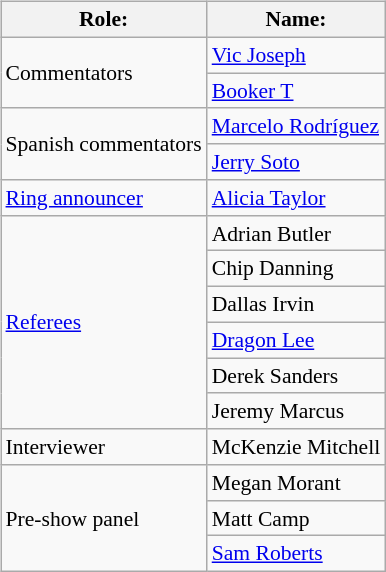<table class=wikitable style="font-size:90%; margin: 0.5em 0 0.5em 1em; float: right; clear: right;">
<tr>
<th>Role:</th>
<th>Name:</th>
</tr>
<tr>
<td rowspan=2>Commentators</td>
<td><a href='#'>Vic Joseph</a></td>
</tr>
<tr>
<td><a href='#'>Booker T</a></td>
</tr>
<tr>
<td rowspan=2>Spanish commentators</td>
<td><a href='#'>Marcelo Rodríguez</a></td>
</tr>
<tr>
<td><a href='#'>Jerry Soto</a></td>
</tr>
<tr>
<td rowspan=1><a href='#'>Ring announcer</a></td>
<td><a href='#'>Alicia Taylor</a></td>
</tr>
<tr>
<td rowspan=6><a href='#'>Referees</a></td>
<td>Adrian Butler</td>
</tr>
<tr>
<td>Chip Danning</td>
</tr>
<tr>
<td>Dallas Irvin</td>
</tr>
<tr>
<td><a href='#'>Dragon Lee</a> </td>
</tr>
<tr>
<td>Derek Sanders</td>
</tr>
<tr>
<td>Jeremy Marcus</td>
</tr>
<tr>
<td>Interviewer</td>
<td>McKenzie Mitchell</td>
</tr>
<tr>
<td rowspan=3>Pre-show panel</td>
<td>Megan Morant</td>
</tr>
<tr>
<td>Matt Camp</td>
</tr>
<tr>
<td><a href='#'>Sam Roberts</a></td>
</tr>
</table>
